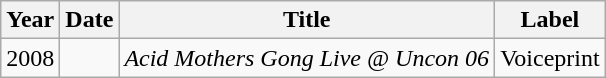<table class="wikitable">
<tr>
<th>Year</th>
<th>Date</th>
<th>Title</th>
<th>Label</th>
</tr>
<tr>
<td>2008</td>
<td></td>
<td><em>Acid Mothers Gong Live @ Uncon 06</em></td>
<td>Voiceprint</td>
</tr>
</table>
